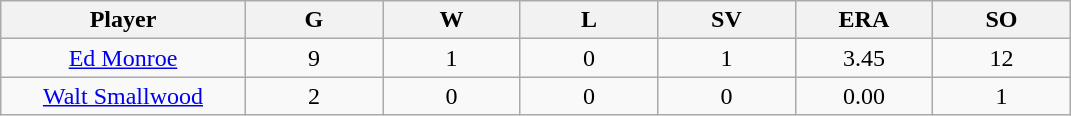<table class="wikitable sortable">
<tr>
<th bgcolor="#DDDDFF" width="16%">Player</th>
<th bgcolor="#DDDDFF" width="9%">G</th>
<th bgcolor="#DDDDFF" width="9%">W</th>
<th bgcolor="#DDDDFF" width="9%">L</th>
<th bgcolor="#DDDDFF" width="9%">SV</th>
<th bgcolor="#DDDDFF" width="9%">ERA</th>
<th bgcolor="#DDDDFF" width="9%">SO</th>
</tr>
<tr align="center">
<td><a href='#'>Ed Monroe</a></td>
<td>9</td>
<td>1</td>
<td>0</td>
<td>1</td>
<td>3.45</td>
<td>12</td>
</tr>
<tr align=center>
<td><a href='#'>Walt Smallwood</a></td>
<td>2</td>
<td>0</td>
<td>0</td>
<td>0</td>
<td>0.00</td>
<td>1</td>
</tr>
</table>
